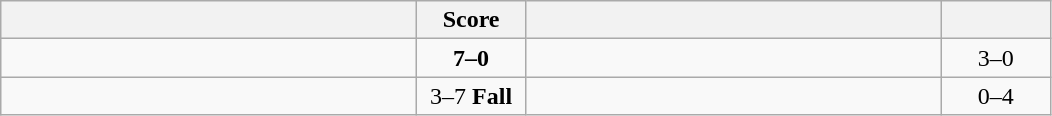<table class="wikitable" style="text-align: center; ">
<tr>
<th align="right" width="270"></th>
<th width="65">Score</th>
<th align="left" width="270"></th>
<th width="65"></th>
</tr>
<tr>
<td align="left"><strong></strong></td>
<td><strong>7–0</strong></td>
<td align="left"></td>
<td>3–0 <strong></strong></td>
</tr>
<tr>
<td align="left"></td>
<td>3–7 <strong>Fall</strong></td>
<td align="left"><strong></strong></td>
<td>0–4 <strong></strong></td>
</tr>
</table>
